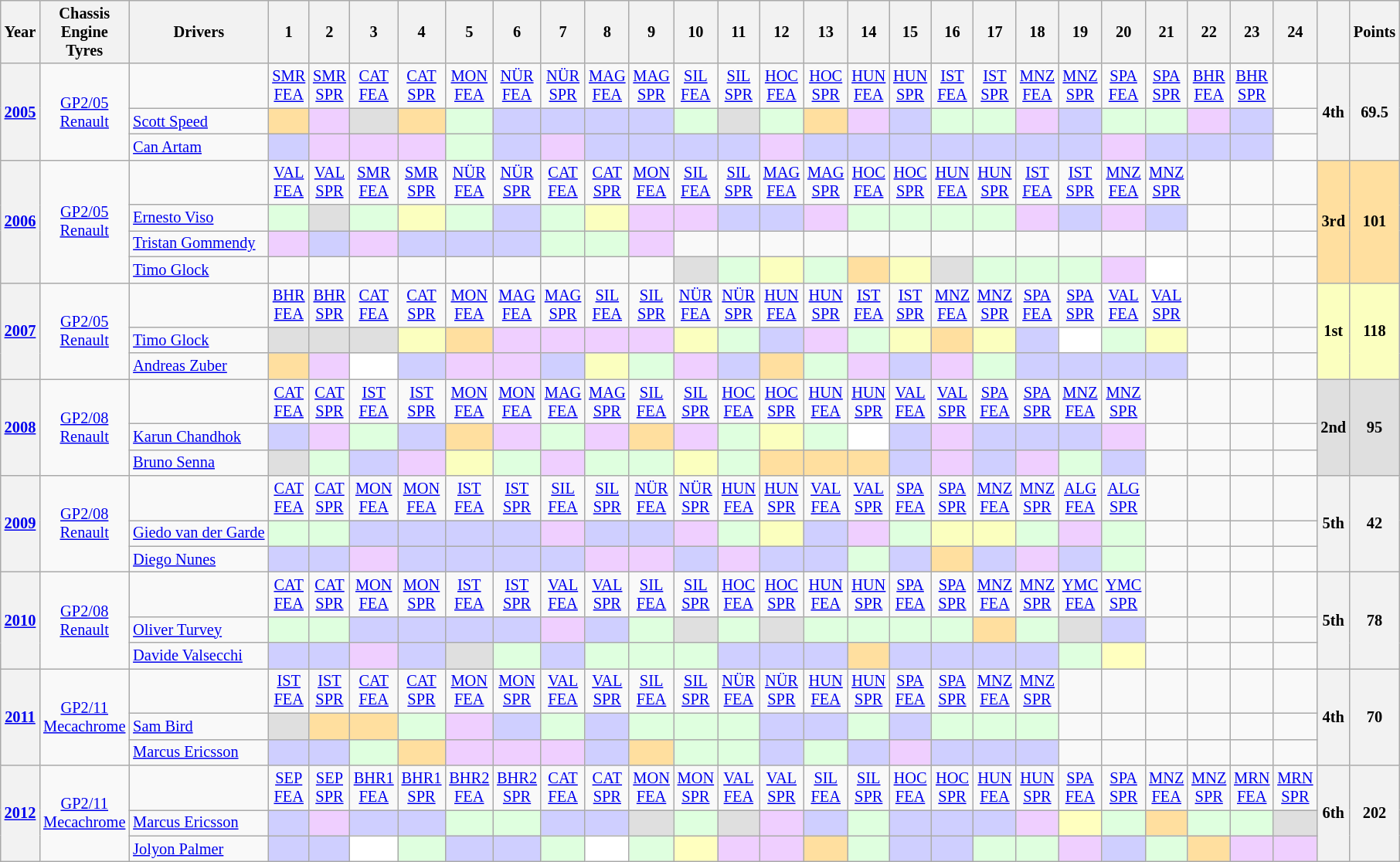<table class="wikitable" style="text-align:center; font-size:85%;">
<tr>
<th>Year</th>
<th>Chassis<br>Engine<br>Tyres</th>
<th>Drivers</th>
<th>1</th>
<th>2</th>
<th>3</th>
<th>4</th>
<th>5</th>
<th>6</th>
<th>7</th>
<th>8</th>
<th>9</th>
<th>10</th>
<th>11</th>
<th>12</th>
<th>13</th>
<th>14</th>
<th>15</th>
<th>16</th>
<th>17</th>
<th>18</th>
<th>19</th>
<th>20</th>
<th>21</th>
<th>22</th>
<th>23</th>
<th>24</th>
<th></th>
<th>Points</th>
</tr>
<tr>
<th rowspan=3><a href='#'>2005</a></th>
<td rowspan=3><a href='#'>GP2/05</a><br><a href='#'>Renault</a><br></td>
<td></td>
<td><a href='#'>SMR<br>FEA</a></td>
<td><a href='#'>SMR<br>SPR</a></td>
<td><a href='#'>CAT<br>FEA</a></td>
<td><a href='#'>CAT<br>SPR</a></td>
<td><a href='#'>MON<br>FEA</a></td>
<td><a href='#'>NÜR<br>FEA</a></td>
<td><a href='#'>NÜR<br>SPR</a></td>
<td><a href='#'>MAG<br>FEA</a></td>
<td><a href='#'>MAG<br>SPR</a></td>
<td><a href='#'>SIL<br>FEA</a></td>
<td><a href='#'>SIL<br>SPR</a></td>
<td><a href='#'>HOC<br>FEA</a></td>
<td><a href='#'>HOC<br>SPR</a></td>
<td><a href='#'>HUN<br>FEA</a></td>
<td><a href='#'>HUN<br>SPR</a></td>
<td><a href='#'>IST<br>FEA</a></td>
<td><a href='#'>IST<br>SPR</a></td>
<td><a href='#'>MNZ<br>FEA</a></td>
<td><a href='#'>MNZ<br>SPR</a></td>
<td><a href='#'>SPA<br>FEA</a></td>
<td><a href='#'>SPA<br>SPR</a></td>
<td><a href='#'>BHR<br>FEA</a></td>
<td><a href='#'>BHR<br>SPR</a></td>
<td></td>
<th rowspan=3>4th</th>
<th rowspan=3>69.5</th>
</tr>
<tr>
<td align=left> <a href='#'>Scott Speed</a></td>
<td style="background:#ffdf9f;"></td>
<td style="background:#efcfff;"></td>
<td style="background:#dfdfdf;"></td>
<td style="background:#ffdf9f;"></td>
<td style="background:#dfffdf;"></td>
<td style="background:#cfcfff;"></td>
<td style="background:#cfcfff;"></td>
<td style="background:#cfcfff;"></td>
<td style="background:#cfcfff;"></td>
<td style="background:#dfffdf;"></td>
<td style="background:#dfdfdf;"></td>
<td style="background:#dfffdf;"></td>
<td style="background:#ffdf9f;"></td>
<td style="background:#efcfff;"></td>
<td style="background:#cfcfff;"></td>
<td style="background:#dfffdf;"></td>
<td style="background:#dfffdf;"></td>
<td style="background:#efcfff;"></td>
<td style="background:#cfcfff;"></td>
<td style="background:#dfffdf;"></td>
<td style="background:#dfffdf;"></td>
<td style="background:#efcfff;"></td>
<td style="background:#cfcfff;"></td>
<td></td>
</tr>
<tr>
<td align=left> <a href='#'>Can Artam</a></td>
<td style="background:#CFCFFF;"></td>
<td style="background:#EFCFFF;"></td>
<td style="background:#EFCFFF;"></td>
<td style="background:#EFCFFF;"></td>
<td style="background:#DFFFDF;"></td>
<td style="background:#CFCFFF;"></td>
<td style="background:#EFCFFF;"></td>
<td style="background:#CFCFFF;"></td>
<td style="background:#CFCFFF;"></td>
<td style="background:#CFCFFF;"></td>
<td style="background:#CFCFFF;"></td>
<td style="background:#EFCFFF;"></td>
<td style="background:#CFCFFF;"></td>
<td style="background:#CFCFFF;"></td>
<td style="background:#CFCFFF;"></td>
<td style="background:#CFCFFF;"></td>
<td style="background:#CFCFFF;"></td>
<td style="background:#CFCFFF;"></td>
<td style="background:#CFCFFF;"></td>
<td style="background:#EFCFFF;"></td>
<td style="background:#CFCFFF;"></td>
<td style="background:#CFCFFF;"></td>
<td style="background:#CFCFFF;"></td>
<td></td>
</tr>
<tr>
<th rowspan=4><a href='#'>2006</a></th>
<td rowspan=4><a href='#'>GP2/05</a><br><a href='#'>Renault</a><br></td>
<td></td>
<td><a href='#'>VAL<br>FEA</a></td>
<td><a href='#'>VAL<br>SPR</a></td>
<td><a href='#'>SMR<br>FEA</a></td>
<td><a href='#'>SMR<br>SPR</a></td>
<td><a href='#'>NÜR<br>FEA</a></td>
<td><a href='#'>NÜR<br>SPR</a></td>
<td><a href='#'>CAT<br>FEA</a></td>
<td><a href='#'>CAT<br>SPR</a></td>
<td><a href='#'>MON<br>FEA</a></td>
<td><a href='#'>SIL<br>FEA</a></td>
<td><a href='#'>SIL<br>SPR</a></td>
<td><a href='#'>MAG<br>FEA</a></td>
<td><a href='#'>MAG<br>SPR</a></td>
<td><a href='#'>HOC<br>FEA</a></td>
<td><a href='#'>HOC<br>SPR</a></td>
<td><a href='#'>HUN<br>FEA</a></td>
<td><a href='#'>HUN<br>SPR</a></td>
<td><a href='#'>IST<br>FEA</a></td>
<td><a href='#'>IST<br>SPR</a></td>
<td><a href='#'>MNZ<br>FEA</a></td>
<td><a href='#'>MNZ<br>SPR</a></td>
<td></td>
<td></td>
<td></td>
<th style="background:#FFDF9F;" rowspan=4>3rd</th>
<th style="background:#FFDF9F;" rowspan=4>101</th>
</tr>
<tr>
<td align=left> <a href='#'>Ernesto Viso</a></td>
<td style="background:#DFFFDF;"></td>
<td style="background:#DFDFDF;"></td>
<td style="background:#DFFFDF;"></td>
<td style="background:#FBFFBF;"></td>
<td style="background:#DFFFDF;"></td>
<td style="background:#CFCFFF;"></td>
<td style="background:#DFFFDF;"></td>
<td style="background:#FBFFBF;"></td>
<td style="background:#EFCFFF;"></td>
<td style="background:#EFCFFF;"></td>
<td style="background:#CFCFFF;"></td>
<td style="background:#CFCFFF;"></td>
<td style="background:#EFCFFF;"></td>
<td style="background:#DFFFDF;"></td>
<td style="background:#DFFFDF;"></td>
<td style="background:#DFFFDF;"></td>
<td style="background:#DFFFDF;"></td>
<td style="background:#EFCFFF;"></td>
<td style="background:#CFCFFF;"></td>
<td style="background:#EFCFFF;"></td>
<td style="background:#CFCFFF;"></td>
<td></td>
<td></td>
<td></td>
</tr>
<tr>
<td align=left> <a href='#'>Tristan Gommendy</a></td>
<td style="background:#EFCFFF;"></td>
<td style="background:#CFCFFF;"></td>
<td style="background:#EFCFFF;"></td>
<td style="background:#CFCFFF;"></td>
<td style="background:#CFCFFF;"></td>
<td style="background:#CFCFFF;"></td>
<td style="background:#DFFFDF;"></td>
<td style="background:#DFFFDF;"></td>
<td style="background:#EFCFFF;"></td>
<td></td>
<td></td>
<td></td>
<td></td>
<td></td>
<td></td>
<td></td>
<td></td>
<td></td>
<td></td>
<td></td>
<td></td>
<td></td>
<td></td>
<td></td>
</tr>
<tr>
<td align=left> <a href='#'>Timo Glock</a></td>
<td></td>
<td></td>
<td></td>
<td></td>
<td></td>
<td></td>
<td></td>
<td></td>
<td></td>
<td style="background:#DFDFDF;"></td>
<td style="background:#DFFFDF;"></td>
<td style="background:#FBFFBF;"></td>
<td style="background:#DFFFDF;"></td>
<td style="background:#FFDF9F;"></td>
<td style="background:#FBFFBF;"></td>
<td style="background:#DFDFDF;"></td>
<td style="background:#DFFFDF;"></td>
<td style="background:#DFFFDF;"></td>
<td style="background:#DFFFDF;"></td>
<td style="background:#EFCFFF;"></td>
<td style="background:#FFFFFF;"></td>
<td></td>
<td></td>
<td></td>
</tr>
<tr>
<th rowspan=3><a href='#'>2007</a></th>
<td rowspan=3><a href='#'>GP2/05</a><br><a href='#'>Renault</a><br></td>
<td></td>
<td><a href='#'>BHR<br>FEA</a></td>
<td><a href='#'>BHR<br>SPR</a></td>
<td><a href='#'>CAT<br>FEA</a></td>
<td><a href='#'>CAT<br>SPR</a></td>
<td><a href='#'>MON<br>FEA</a></td>
<td><a href='#'>MAG<br>FEA</a></td>
<td><a href='#'>MAG<br>SPR</a></td>
<td><a href='#'>SIL<br>FEA</a></td>
<td><a href='#'>SIL<br>SPR</a></td>
<td><a href='#'>NÜR<br>FEA</a></td>
<td><a href='#'>NÜR<br>SPR</a></td>
<td><a href='#'>HUN<br>FEA</a></td>
<td><a href='#'>HUN<br>SPR</a></td>
<td><a href='#'>IST<br>FEA</a></td>
<td><a href='#'>IST<br>SPR</a></td>
<td><a href='#'>MNZ<br>FEA</a></td>
<td><a href='#'>MNZ<br>SPR</a></td>
<td><a href='#'>SPA<br>FEA</a></td>
<td><a href='#'>SPA<br>SPR</a></td>
<td><a href='#'>VAL<br>FEA</a></td>
<td><a href='#'>VAL<br>SPR</a></td>
<td></td>
<td></td>
<td></td>
<th rowspan=3 style="background:#FBFFBF;">1st</th>
<th rowspan=3 style="background:#FBFFBF;">118</th>
</tr>
<tr>
<td align=left> <a href='#'>Timo Glock</a></td>
<td style="background:#DFDFDF;"></td>
<td style="background:#DFDFDF;"></td>
<td style="background:#DFDFDF;"></td>
<td style="background:#FBFFBF;"></td>
<td style="background:#FFDF9F;"></td>
<td style="background:#EFCFFF;"></td>
<td style="background:#EFCFFF;"></td>
<td style="background:#EFCFFF;"></td>
<td style="background:#EFCFFF;"></td>
<td style="background:#FBFFBF;"></td>
<td style="background:#DFFFDF;"></td>
<td style="background:#CFCFFF;"></td>
<td style="background:#EFCFFF;"></td>
<td style="background:#DFFFDF;"></td>
<td style="background:#FBFFBF;"></td>
<td style="background:#FFDF9F;"></td>
<td style="background:#FBFFBF;"></td>
<td style="background:#CFCFFF;"></td>
<td style="background:#FFFFFF;"></td>
<td style="background:#DFFFDF;"></td>
<td style="background:#FBFFBF;"></td>
<td></td>
<td></td>
<td></td>
</tr>
<tr>
<td align=left> <a href='#'>Andreas Zuber</a></td>
<td style="background:#FFDF9F;"></td>
<td style="background:#EFCFFF;"></td>
<td style="background:#FFFFFF;"></td>
<td style="background:#CFCFFF;"></td>
<td style="background:#EFCFFF;"></td>
<td style="background:#EFCFFF;"></td>
<td style="background:#CFCFFF;"></td>
<td style="background:#FBFFBF;"></td>
<td style="background:#DFFFDF;"></td>
<td style="background:#EFCFFF;"></td>
<td style="background:#CFCFFF;"></td>
<td style="background:#FFDF9F;"></td>
<td style="background:#DFFFDF;"></td>
<td style="background:#EFCFFF;"></td>
<td style="background:#CFCFFF;"></td>
<td style="background:#EFCFFF;"></td>
<td style="background:#DFFFDF;"></td>
<td style="background:#CFCFFF;"></td>
<td style="background:#CFCFFF;"></td>
<td style="background:#CFCFFF;"></td>
<td style="background:#CFCFFF;"></td>
<td></td>
<td></td>
<td></td>
</tr>
<tr>
<th rowspan=3><a href='#'>2008</a></th>
<td rowspan=3><a href='#'>GP2/08</a><br><a href='#'>Renault</a><br></td>
<td></td>
<td><a href='#'>CAT<br>FEA</a></td>
<td><a href='#'>CAT<br>SPR</a></td>
<td><a href='#'>IST<br>FEA</a></td>
<td><a href='#'>IST<br>SPR</a></td>
<td><a href='#'>MON<br>FEA</a></td>
<td><a href='#'>MON<br>FEA</a></td>
<td><a href='#'>MAG<br>FEA</a></td>
<td><a href='#'>MAG<br>SPR</a></td>
<td><a href='#'>SIL<br>FEA</a></td>
<td><a href='#'>SIL<br>SPR</a></td>
<td><a href='#'>HOC<br>FEA</a></td>
<td><a href='#'>HOC<br>SPR</a></td>
<td><a href='#'>HUN<br>FEA</a></td>
<td><a href='#'>HUN<br>SPR</a></td>
<td><a href='#'>VAL<br>FEA</a></td>
<td><a href='#'>VAL<br>SPR</a></td>
<td><a href='#'>SPA<br>FEA</a></td>
<td><a href='#'>SPA<br>SPR</a></td>
<td><a href='#'>MNZ<br>FEA</a></td>
<td><a href='#'>MNZ<br>SPR</a></td>
<td></td>
<td></td>
<td></td>
<td></td>
<th rowspan=3 style="background:#DFDFDF;">2nd</th>
<th rowspan=3 style="background:#DFDFDF;">95</th>
</tr>
<tr>
<td align=left> <a href='#'>Karun Chandhok</a></td>
<td style="background:#CFCFFF;"></td>
<td style="background:#EFCFFF;"></td>
<td style="background:#DFFFDF;"></td>
<td style="background:#CFCFFF;"></td>
<td style="background:#FFDF9F;"></td>
<td style="background:#EFCFFF;"></td>
<td style="background:#DFFFDF;"></td>
<td style="background:#EFCFFF;"></td>
<td style="background:#FFDF9F;"></td>
<td style="background:#EFCFFF;"></td>
<td style="background:#DFFFDF;"></td>
<td style="background:#FBFFBF;"></td>
<td style="background:#DFFFDF;"></td>
<td style="background:#FFFFFF;"></td>
<td style="background:#CFCFFF;"></td>
<td style="background:#EFCFFF;"></td>
<td style="background:#CFCFFF;"></td>
<td style="background:#CFCFFF;"></td>
<td style="background:#CFCFFF;"></td>
<td style="background:#EFCFFF;"></td>
<td></td>
<td></td>
<td></td>
<td></td>
</tr>
<tr>
<td align=left> <a href='#'>Bruno Senna</a></td>
<td style="background:#dfdfdf;"></td>
<td style="background:#dfffdf;"></td>
<td style="background:#cfcfff;"></td>
<td style="background:#efcfff;"></td>
<td style="background:#fbffbf;"></td>
<td style="background:#dfffdf;"></td>
<td style="background:#efcfff;"></td>
<td style="background:#dfffdf;"></td>
<td style="background:#dfffdf;"></td>
<td style="background:#fbffbf;"></td>
<td style="background:#dfffdf;"></td>
<td style="background:#ffdf9f;"></td>
<td style="background:#ffdf9f;"></td>
<td style="background:#ffdf9f;"></td>
<td style="background:#cfcfff;"></td>
<td style="background:#efcfff;"></td>
<td style="background:#cfcfff;"></td>
<td style="background:#efcfff;"></td>
<td style="background:#dfffdf;"></td>
<td style="background:#cfcfff;"></td>
<td></td>
<td></td>
<td></td>
<td></td>
</tr>
<tr>
<th rowspan=3><a href='#'>2009</a></th>
<td rowspan=3><a href='#'>GP2/08</a><br><a href='#'>Renault</a><br></td>
<td></td>
<td><a href='#'>CAT<br>FEA</a></td>
<td><a href='#'>CAT<br>SPR</a></td>
<td><a href='#'>MON<br>FEA</a></td>
<td><a href='#'>MON<br>FEA</a></td>
<td><a href='#'>IST<br>FEA</a></td>
<td><a href='#'>IST<br>SPR</a></td>
<td><a href='#'>SIL<br>FEA</a></td>
<td><a href='#'>SIL<br>SPR</a></td>
<td><a href='#'>NÜR<br>FEA</a></td>
<td><a href='#'>NÜR<br>SPR</a></td>
<td><a href='#'>HUN<br>FEA</a></td>
<td><a href='#'>HUN<br>SPR</a></td>
<td><a href='#'>VAL<br>FEA</a></td>
<td><a href='#'>VAL<br>SPR</a></td>
<td><a href='#'>SPA<br>FEA</a></td>
<td><a href='#'>SPA<br>SPR</a></td>
<td><a href='#'>MNZ<br>FEA</a></td>
<td><a href='#'>MNZ<br>SPR</a></td>
<td><a href='#'>ALG<br>FEA</a></td>
<td><a href='#'>ALG<br>SPR</a></td>
<td></td>
<td></td>
<td></td>
<td></td>
<th rowspan=3>5th</th>
<th rowspan=3>42</th>
</tr>
<tr>
<td align=left> <a href='#'>Giedo van der Garde</a></td>
<td style="background:#DFFFDF;"></td>
<td style="background:#DFFFDF;"></td>
<td style="background:#CFCFFF;"></td>
<td style="background:#CFCFFF;"></td>
<td style="background:#CFCFFF;"></td>
<td style="background:#CFCFFF;"></td>
<td style="background:#efcfff;"></td>
<td style="background:#CFCFFF;"></td>
<td style="background:#CFCFFF;"></td>
<td style="background:#efcfff;"></td>
<td style="background:#DFFFDF;"></td>
<td style="background:#FBFFBF;"></td>
<td style="background:#CFCFFF;"></td>
<td style="background:#efcfff;"></td>
<td style="background:#DFFFDF;"></td>
<td style="background:#FBFFBF;"></td>
<td style="background:#FBFFBF;"></td>
<td style="background:#DFFFDF;"></td>
<td style="background:#efcfff;"></td>
<td style="background:#DFFFDF;"></td>
<td></td>
<td></td>
<td></td>
<td></td>
</tr>
<tr>
<td align=left> <a href='#'>Diego Nunes</a></td>
<td style="background:#cfcfff;"></td>
<td style="background:#cfcfff;"></td>
<td style="background:#EFCFFF;"></td>
<td style="background:#cfcfff;"></td>
<td style="background:#cfcfff;"></td>
<td style="background:#cfcfff;"></td>
<td style="background:#cfcfff;"></td>
<td style="background:#EFCFFF;"></td>
<td style="background:#EFCFFF;"></td>
<td style="background:#cfcfff;"></td>
<td style="background:#EFCFFF;"></td>
<td style="background:#cfcfff;"></td>
<td style="background:#cfcfff;"></td>
<td style="background:#DFFFDF;"></td>
<td style="background:#cfcfff;"></td>
<td style="background:#FFDF9F;"></td>
<td style="background:#cfcfff;"></td>
<td style="background:#EFCFFF;"></td>
<td style="background:#cfcfff;"></td>
<td style="background:#DFFFDF;"></td>
<td></td>
<td></td>
<td></td>
<td></td>
</tr>
<tr>
<th rowspan=3><a href='#'>2010</a></th>
<td rowspan=3><a href='#'>GP2/08</a><br><a href='#'>Renault</a><br></td>
<td></td>
<td><a href='#'>CAT<br>FEA</a></td>
<td><a href='#'>CAT<br>SPR</a></td>
<td><a href='#'>MON<br>FEA</a></td>
<td><a href='#'>MON<br>SPR</a></td>
<td><a href='#'>IST<br>FEA</a></td>
<td><a href='#'>IST<br>SPR</a></td>
<td><a href='#'>VAL<br>FEA</a></td>
<td><a href='#'>VAL<br>SPR</a></td>
<td><a href='#'>SIL<br>FEA</a></td>
<td><a href='#'>SIL<br>SPR</a></td>
<td><a href='#'>HOC<br>FEA</a></td>
<td><a href='#'>HOC<br>SPR</a></td>
<td><a href='#'>HUN<br>FEA</a></td>
<td><a href='#'>HUN<br>SPR</a></td>
<td><a href='#'>SPA<br>FEA</a></td>
<td><a href='#'>SPA<br>SPR</a></td>
<td><a href='#'>MNZ<br>FEA</a></td>
<td><a href='#'>MNZ<br>SPR</a></td>
<td><a href='#'>YMC<br>FEA</a></td>
<td><a href='#'>YMC<br>SPR</a></td>
<td></td>
<td></td>
<td></td>
<td></td>
<th rowspan=3>5th</th>
<th rowspan=3>78</th>
</tr>
<tr>
<td align=left> <a href='#'>Oliver Turvey</a></td>
<td style="background:#dfffdf;"></td>
<td style="background:#dfffdf;"></td>
<td style="background:#cfcfff;"></td>
<td style="background:#cfcfff;"></td>
<td style="background:#cfcfff;"></td>
<td style="background:#cfcfff;"></td>
<td style="background:#efcfff;"></td>
<td style="background:#cfcfff;"></td>
<td style="background:#dfffdf;"></td>
<td style="background:#dfdfdf;"></td>
<td style="background:#dfffdf;"></td>
<td style="background:#dfdfdf;"></td>
<td style="background:#dfffdf;"></td>
<td style="background:#dfffdf;"></td>
<td style="background:#dfffdf;"></td>
<td style="background:#dfffdf;"></td>
<td style="background:#ffdf9f;"></td>
<td style="background:#dfffdf;"></td>
<td style="background:#dfdfdf;"></td>
<td style="background:#cfcfff;"></td>
<td></td>
<td></td>
<td></td>
<td></td>
</tr>
<tr>
<td align=left> <a href='#'>Davide Valsecchi</a></td>
<td style="background:#CFCFFF;"></td>
<td style="background:#CFCFFF;"></td>
<td style="background:#EFCFFF;"></td>
<td style="background:#CFCFFF;"></td>
<td style="background:#DFDFDF;"></td>
<td style="background:#DFFFDF;"></td>
<td style="background:#CFCFFF;"></td>
<td style="background:#DFFFDF;"></td>
<td style="background:#DFFFDF;"></td>
<td style="background:#DFFFDF;"></td>
<td style="background:#CFCFFF;"></td>
<td style="background:#CFCFFF;"></td>
<td style="background:#CFCFFF;"></td>
<td style="background:#FFDF9F;"></td>
<td style="background:#CFCFFF;"></td>
<td style="background:#CFCFFF;"></td>
<td style="background:#CFCFFF;"></td>
<td style="background:#CFCFFF;"></td>
<td style="background:#DFFFDF;"></td>
<td style="background:#FFFFBF;"></td>
<td></td>
<td></td>
<td></td>
<td></td>
</tr>
<tr>
<th rowspan=3><a href='#'>2011</a></th>
<td rowspan=3><a href='#'>GP2/11</a><br><a href='#'>Mecachrome</a><br></td>
<td></td>
<td><a href='#'>IST<br>FEA</a></td>
<td><a href='#'>IST<br>SPR</a></td>
<td><a href='#'>CAT<br>FEA</a></td>
<td><a href='#'>CAT<br>SPR</a></td>
<td><a href='#'>MON<br>FEA</a></td>
<td><a href='#'>MON<br>SPR</a></td>
<td><a href='#'>VAL<br>FEA</a></td>
<td><a href='#'>VAL<br>SPR</a></td>
<td><a href='#'>SIL<br>FEA</a></td>
<td><a href='#'>SIL<br>SPR</a></td>
<td><a href='#'>NÜR<br>FEA</a></td>
<td><a href='#'>NÜR<br>SPR</a></td>
<td><a href='#'>HUN<br>FEA</a></td>
<td><a href='#'>HUN<br>SPR</a></td>
<td><a href='#'>SPA<br>FEA</a></td>
<td><a href='#'>SPA<br>SPR</a></td>
<td><a href='#'>MNZ<br>FEA</a></td>
<td><a href='#'>MNZ<br>SPR</a></td>
<td></td>
<td></td>
<td></td>
<td></td>
<td></td>
<td></td>
<th rowspan=3>4th</th>
<th rowspan=3>70</th>
</tr>
<tr>
<td align=left> <a href='#'>Sam Bird</a></td>
<td style="background:#DFDFDF;"></td>
<td style="background:#FFDF9F;"></td>
<td style="background:#FFDF9F;"></td>
<td style="background:#DFFFDF;"></td>
<td style="background:#EFCFFF;"></td>
<td style="background:#CFCFFF;"></td>
<td style="background:#DFFFDF;"></td>
<td style="background:#CFCFFF;"></td>
<td style="background:#DFFFDF;"></td>
<td style="background:#DFFFDF;"></td>
<td style="background:#DFFFDF;"></td>
<td style="background:#CFCFFF;"></td>
<td style="background:#CFCFFF;"></td>
<td style="background:#DFFFDF;"></td>
<td style="background:#CFCFFF;"></td>
<td style="background:#DFFFDF;"></td>
<td style="background:#DFFFDF;"></td>
<td style="background:#DFFFDF;"></td>
<td></td>
<td></td>
<td></td>
<td></td>
<td></td>
<td></td>
</tr>
<tr>
<td align=left> <a href='#'>Marcus Ericsson</a></td>
<td style="background:#CFCFFF;"></td>
<td style="background:#CFCFFF;"></td>
<td style="background:#DFFFDF;"></td>
<td style="background:#FFDF9F;"></td>
<td style="background:#EFCFFF;"></td>
<td style="background:#EFCFFF;"></td>
<td style="background:#EFCFFF;"></td>
<td style="background:#CFCFFF;"></td>
<td style="background:#FFDF9F;"></td>
<td style="background:#DFFFDF;"></td>
<td style="background:#DFFFDF;"></td>
<td style="background:#CFCFFF;"></td>
<td style="background:#DFFFDF;"></td>
<td style="background:#CFCFFF;"></td>
<td style="background:#EFCFFF;"></td>
<td style="background:#CFCFFF;"></td>
<td style="background:#CFCFFF;"></td>
<td style="background:#CFCFFF;"></td>
<td></td>
<td></td>
<td></td>
<td></td>
<td></td>
<td></td>
</tr>
<tr>
<th rowspan=3><a href='#'>2012</a></th>
<td rowspan=3><a href='#'>GP2/11</a><br><a href='#'>Mecachrome</a><br></td>
<td></td>
<td><a href='#'>SEP<br>FEA</a></td>
<td><a href='#'>SEP<br>SPR</a></td>
<td><a href='#'>BHR1<br>FEA</a></td>
<td><a href='#'>BHR1<br>SPR</a></td>
<td><a href='#'>BHR2<br>FEA</a></td>
<td><a href='#'>BHR2<br>SPR</a></td>
<td><a href='#'>CAT<br>FEA</a></td>
<td><a href='#'>CAT<br>SPR</a></td>
<td><a href='#'>MON<br>FEA</a></td>
<td><a href='#'>MON<br>SPR</a></td>
<td><a href='#'>VAL<br>FEA</a></td>
<td><a href='#'>VAL<br>SPR</a></td>
<td><a href='#'>SIL<br>FEA</a></td>
<td><a href='#'>SIL<br>SPR</a></td>
<td><a href='#'>HOC<br>FEA</a></td>
<td><a href='#'>HOC<br>SPR</a></td>
<td><a href='#'>HUN<br>FEA</a></td>
<td><a href='#'>HUN<br>SPR</a></td>
<td><a href='#'>SPA<br>FEA</a></td>
<td><a href='#'>SPA<br>SPR</a></td>
<td><a href='#'>MNZ<br>FEA</a></td>
<td><a href='#'>MNZ<br>SPR</a></td>
<td><a href='#'>MRN<br>FEA</a></td>
<td><a href='#'>MRN<br>SPR</a></td>
<th rowspan=3>6th</th>
<th rowspan=3>202</th>
</tr>
<tr>
<td align=left> <a href='#'>Marcus Ericsson</a></td>
<td style="background:#cfcfff;"></td>
<td style="background:#efcfff;"></td>
<td style="background:#cfcfff;"></td>
<td style="background:#cfcfff;"></td>
<td style="background:#DFFFDF;"></td>
<td style="background:#DFFFDF;"></td>
<td style="background:#cfcfff;"></td>
<td style="background:#cfcfff;"></td>
<td style="background:#dfdfdf;"></td>
<td style="background:#DFFFDF;"></td>
<td style="background:#dfdfdf;"></td>
<td style="background:#efcfff;"></td>
<td style="background:#cfcfff;"></td>
<td style="background:#DFFFDF;"></td>
<td style="background:#cfcfff;"></td>
<td style="background:#cfcfff;"></td>
<td style="background:#cfcfff;"></td>
<td style="background:#efcfff;"></td>
<td style="background:#ffffbf;"></td>
<td style="background:#DFFFDF;"></td>
<td style="background:#FFDF9F;"></td>
<td style="background:#DFFFDF;"></td>
<td style="background:#DFFFDF;"></td>
<td style="background:#DFDFDF;"></td>
</tr>
<tr>
<td align=left> <a href='#'>Jolyon Palmer</a></td>
<td style="background:#cfcfff;"></td>
<td style="background:#cfcfff;"></td>
<td style="background:#ffffff;"></td>
<td style="background:#DFFFDF;"></td>
<td style="background:#cfcfff;"></td>
<td style="background:#cfcfff;"></td>
<td style="background:#DFFFDF;"></td>
<td style="background:#ffffff;"></td>
<td style="background:#DFFFDF;"></td>
<td style="background:#ffffbf;"></td>
<td style="background:#EFCFFF;"></td>
<td style="background:#EFCFFF;"></td>
<td style="background:#ffdf9f;"></td>
<td style="background:#DFFFDF;"></td>
<td style="background:#cfcfff;"></td>
<td style="background:#cfcfff;"></td>
<td style="background:#DFFFDF;"></td>
<td style="background:#DFFFDF;"></td>
<td style="background:#EFCFFF;"></td>
<td style="background:#cfcfff;"></td>
<td style="background:#DFFFDF;"></td>
<td style="background:#ffdf9f;"></td>
<td style="background:#EFCFFF;"></td>
<td style="background:#EFCFFF;"></td>
</tr>
</table>
